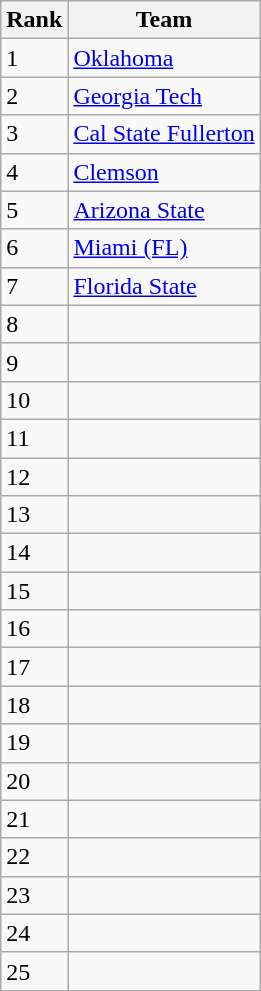<table class=wikitable>
<tr>
<th>Rank</th>
<th>Team</th>
</tr>
<tr>
<td>1</td>
<td><a href='#'>Oklahoma</a></td>
</tr>
<tr>
<td>2</td>
<td><a href='#'>Georgia Tech</a></td>
</tr>
<tr>
<td>3</td>
<td><a href='#'>Cal State Fullerton</a></td>
</tr>
<tr>
<td>4</td>
<td><a href='#'>Clemson</a></td>
</tr>
<tr>
<td>5</td>
<td><a href='#'>Arizona State</a></td>
</tr>
<tr>
<td>6</td>
<td><a href='#'>Miami (FL)</a></td>
</tr>
<tr>
<td>7</td>
<td><a href='#'>Florida State</a></td>
</tr>
<tr>
<td>8</td>
<td></td>
</tr>
<tr>
<td>9</td>
<td></td>
</tr>
<tr>
<td>10</td>
<td></td>
</tr>
<tr>
<td>11</td>
<td></td>
</tr>
<tr>
<td>12</td>
<td></td>
</tr>
<tr>
<td>13</td>
<td></td>
</tr>
<tr>
<td>14</td>
<td></td>
</tr>
<tr>
<td>15</td>
<td></td>
</tr>
<tr>
<td>16</td>
<td></td>
</tr>
<tr>
<td>17</td>
<td></td>
</tr>
<tr>
<td>18</td>
<td></td>
</tr>
<tr>
<td>19</td>
<td></td>
</tr>
<tr>
<td>20</td>
<td></td>
</tr>
<tr>
<td>21</td>
<td></td>
</tr>
<tr>
<td>22</td>
<td></td>
</tr>
<tr>
<td>23</td>
<td></td>
</tr>
<tr>
<td>24</td>
<td></td>
</tr>
<tr>
<td>25</td>
<td></td>
</tr>
</table>
